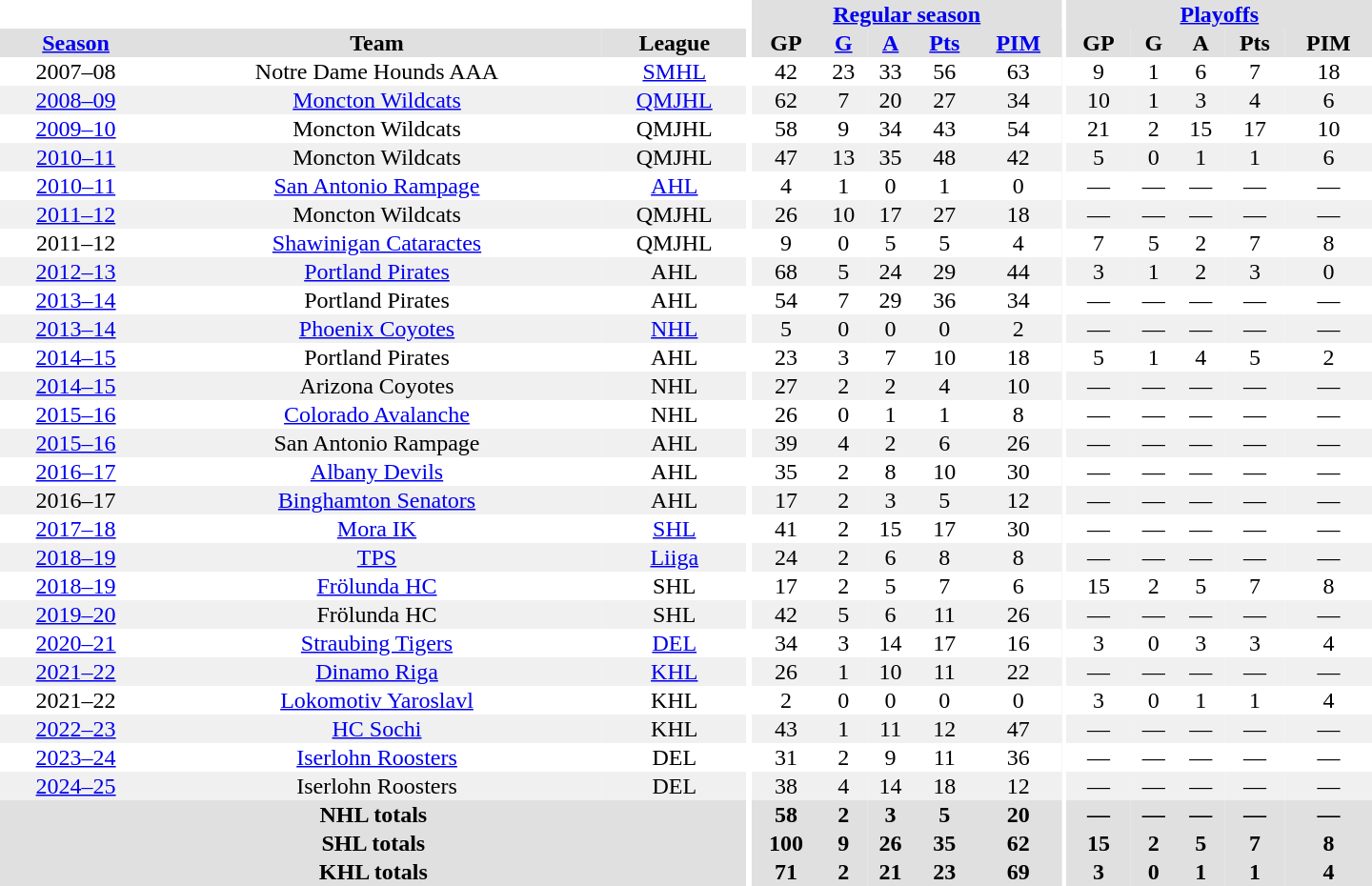<table border="0" cellpadding="1" cellspacing="0" style="text-align:center; width:60em">
<tr bgcolor="#e0e0e0">
<th colspan="3" bgcolor="#ffffff"></th>
<th rowspan="99" bgcolor="#ffffff"></th>
<th colspan="5"><a href='#'>Regular season</a></th>
<th rowspan="99" bgcolor="#ffffff"></th>
<th colspan="5"><a href='#'>Playoffs</a></th>
</tr>
<tr bgcolor="#e0e0e0">
<th><a href='#'>Season</a></th>
<th>Team</th>
<th>League</th>
<th>GP</th>
<th><a href='#'>G</a></th>
<th><a href='#'>A</a></th>
<th><a href='#'>Pts</a></th>
<th><a href='#'>PIM</a></th>
<th>GP</th>
<th>G</th>
<th>A</th>
<th>Pts</th>
<th>PIM</th>
</tr>
<tr>
<td>2007–08</td>
<td>Notre Dame Hounds AAA</td>
<td><a href='#'>SMHL</a></td>
<td>42</td>
<td>23</td>
<td>33</td>
<td>56</td>
<td>63</td>
<td>9</td>
<td>1</td>
<td>6</td>
<td>7</td>
<td>18</td>
</tr>
<tr bgcolor="#f0f0f0">
<td><a href='#'>2008–09</a></td>
<td><a href='#'>Moncton Wildcats</a></td>
<td><a href='#'>QMJHL</a></td>
<td>62</td>
<td>7</td>
<td>20</td>
<td>27</td>
<td>34</td>
<td>10</td>
<td>1</td>
<td>3</td>
<td>4</td>
<td>6</td>
</tr>
<tr>
<td><a href='#'>2009–10</a></td>
<td>Moncton Wildcats</td>
<td>QMJHL</td>
<td>58</td>
<td>9</td>
<td>34</td>
<td>43</td>
<td>54</td>
<td>21</td>
<td>2</td>
<td>15</td>
<td>17</td>
<td>10</td>
</tr>
<tr bgcolor="#f0f0f0">
<td><a href='#'>2010–11</a></td>
<td>Moncton Wildcats</td>
<td>QMJHL</td>
<td>47</td>
<td>13</td>
<td>35</td>
<td>48</td>
<td>42</td>
<td>5</td>
<td>0</td>
<td>1</td>
<td>1</td>
<td>6</td>
</tr>
<tr>
<td><a href='#'>2010–11</a></td>
<td><a href='#'>San Antonio Rampage</a></td>
<td><a href='#'>AHL</a></td>
<td>4</td>
<td>1</td>
<td>0</td>
<td>1</td>
<td>0</td>
<td>—</td>
<td>—</td>
<td>—</td>
<td>—</td>
<td>—</td>
</tr>
<tr bgcolor="#f0f0f0">
<td><a href='#'>2011–12</a></td>
<td>Moncton Wildcats</td>
<td>QMJHL</td>
<td>26</td>
<td>10</td>
<td>17</td>
<td>27</td>
<td>18</td>
<td>—</td>
<td>—</td>
<td>—</td>
<td>—</td>
<td>—</td>
</tr>
<tr>
<td>2011–12</td>
<td><a href='#'>Shawinigan Cataractes</a></td>
<td>QMJHL</td>
<td>9</td>
<td>0</td>
<td>5</td>
<td>5</td>
<td>4</td>
<td>7</td>
<td>5</td>
<td>2</td>
<td>7</td>
<td>8</td>
</tr>
<tr bgcolor="#f0f0f0">
<td><a href='#'>2012–13</a></td>
<td><a href='#'>Portland Pirates</a></td>
<td>AHL</td>
<td>68</td>
<td>5</td>
<td>24</td>
<td>29</td>
<td>44</td>
<td>3</td>
<td>1</td>
<td>2</td>
<td>3</td>
<td>0</td>
</tr>
<tr>
<td><a href='#'>2013–14</a></td>
<td>Portland Pirates</td>
<td>AHL</td>
<td>54</td>
<td>7</td>
<td>29</td>
<td>36</td>
<td>34</td>
<td>—</td>
<td>—</td>
<td>—</td>
<td>—</td>
<td>—</td>
</tr>
<tr bgcolor="#f0f0f0">
<td><a href='#'>2013–14</a></td>
<td><a href='#'>Phoenix Coyotes</a></td>
<td><a href='#'>NHL</a></td>
<td>5</td>
<td>0</td>
<td>0</td>
<td>0</td>
<td>2</td>
<td>—</td>
<td>—</td>
<td>—</td>
<td>—</td>
<td>—</td>
</tr>
<tr>
<td><a href='#'>2014–15</a></td>
<td>Portland Pirates</td>
<td>AHL</td>
<td>23</td>
<td>3</td>
<td>7</td>
<td>10</td>
<td>18</td>
<td>5</td>
<td>1</td>
<td>4</td>
<td>5</td>
<td>2</td>
</tr>
<tr bgcolor="#f0f0f0">
<td><a href='#'>2014–15</a></td>
<td>Arizona Coyotes</td>
<td>NHL</td>
<td>27</td>
<td>2</td>
<td>2</td>
<td>4</td>
<td>10</td>
<td>—</td>
<td>—</td>
<td>—</td>
<td>—</td>
<td>—</td>
</tr>
<tr>
<td><a href='#'>2015–16</a></td>
<td><a href='#'>Colorado Avalanche</a></td>
<td>NHL</td>
<td>26</td>
<td>0</td>
<td>1</td>
<td>1</td>
<td>8</td>
<td>—</td>
<td>—</td>
<td>—</td>
<td>—</td>
<td>—</td>
</tr>
<tr bgcolor="#f0f0f0">
<td><a href='#'>2015–16</a></td>
<td>San Antonio Rampage</td>
<td>AHL</td>
<td>39</td>
<td>4</td>
<td>2</td>
<td>6</td>
<td>26</td>
<td>—</td>
<td>—</td>
<td>—</td>
<td>—</td>
<td>—</td>
</tr>
<tr>
<td><a href='#'>2016–17</a></td>
<td><a href='#'>Albany Devils</a></td>
<td>AHL</td>
<td>35</td>
<td>2</td>
<td>8</td>
<td>10</td>
<td>30</td>
<td>—</td>
<td>—</td>
<td>—</td>
<td>—</td>
<td>—</td>
</tr>
<tr bgcolor="#f0f0f0">
<td>2016–17</td>
<td><a href='#'>Binghamton Senators</a></td>
<td>AHL</td>
<td>17</td>
<td>2</td>
<td>3</td>
<td>5</td>
<td>12</td>
<td>—</td>
<td>—</td>
<td>—</td>
<td>—</td>
<td>—</td>
</tr>
<tr>
<td><a href='#'>2017–18</a></td>
<td><a href='#'>Mora IK</a></td>
<td><a href='#'>SHL</a></td>
<td>41</td>
<td>2</td>
<td>15</td>
<td>17</td>
<td>30</td>
<td>—</td>
<td>—</td>
<td>—</td>
<td>—</td>
<td>—</td>
</tr>
<tr bgcolor="#f0f0f0">
<td><a href='#'>2018–19</a></td>
<td><a href='#'>TPS</a></td>
<td><a href='#'>Liiga</a></td>
<td>24</td>
<td>2</td>
<td>6</td>
<td>8</td>
<td>8</td>
<td>—</td>
<td>—</td>
<td>—</td>
<td>—</td>
<td>—</td>
</tr>
<tr>
<td><a href='#'>2018–19</a></td>
<td><a href='#'>Frölunda HC</a></td>
<td>SHL</td>
<td>17</td>
<td>2</td>
<td>5</td>
<td>7</td>
<td>6</td>
<td>15</td>
<td>2</td>
<td>5</td>
<td>7</td>
<td>8</td>
</tr>
<tr bgcolor="#f0f0f0">
<td><a href='#'>2019–20</a></td>
<td>Frölunda HC</td>
<td>SHL</td>
<td>42</td>
<td>5</td>
<td>6</td>
<td>11</td>
<td>26</td>
<td>—</td>
<td>—</td>
<td>—</td>
<td>—</td>
<td>—</td>
</tr>
<tr>
<td><a href='#'>2020–21</a></td>
<td><a href='#'>Straubing Tigers</a></td>
<td><a href='#'>DEL</a></td>
<td>34</td>
<td>3</td>
<td>14</td>
<td>17</td>
<td>16</td>
<td>3</td>
<td>0</td>
<td>3</td>
<td>3</td>
<td>4</td>
</tr>
<tr bgcolor="#f0f0f0">
<td><a href='#'>2021–22</a></td>
<td><a href='#'>Dinamo Riga</a></td>
<td><a href='#'>KHL</a></td>
<td>26</td>
<td>1</td>
<td>10</td>
<td>11</td>
<td>22</td>
<td>—</td>
<td>—</td>
<td>—</td>
<td>—</td>
<td>—</td>
</tr>
<tr>
<td>2021–22</td>
<td><a href='#'>Lokomotiv Yaroslavl</a></td>
<td>KHL</td>
<td>2</td>
<td>0</td>
<td>0</td>
<td>0</td>
<td>0</td>
<td>3</td>
<td>0</td>
<td>1</td>
<td>1</td>
<td>4</td>
</tr>
<tr bgcolor="#f0f0f0">
<td><a href='#'>2022–23</a></td>
<td><a href='#'>HC Sochi</a></td>
<td>KHL</td>
<td>43</td>
<td>1</td>
<td>11</td>
<td>12</td>
<td>47</td>
<td>—</td>
<td>—</td>
<td>—</td>
<td>—</td>
<td>—</td>
</tr>
<tr>
<td><a href='#'>2023–24</a></td>
<td><a href='#'>Iserlohn Roosters</a></td>
<td>DEL</td>
<td>31</td>
<td>2</td>
<td>9</td>
<td>11</td>
<td>36</td>
<td>—</td>
<td>—</td>
<td>—</td>
<td>—</td>
<td>—</td>
</tr>
<tr bgcolor="#f0f0f0">
<td><a href='#'>2024–25</a></td>
<td>Iserlohn Roosters</td>
<td>DEL</td>
<td>38</td>
<td>4</td>
<td>14</td>
<td>18</td>
<td>12</td>
<td>—</td>
<td>—</td>
<td>—</td>
<td>—</td>
<td>—</td>
</tr>
<tr bgcolor="#e0e0e0">
<th colspan="3">NHL totals</th>
<th>58</th>
<th>2</th>
<th>3</th>
<th>5</th>
<th>20</th>
<th>—</th>
<th>—</th>
<th>—</th>
<th>—</th>
<th>—</th>
</tr>
<tr bgcolor="#e0e0e0">
<th colspan="3">SHL totals</th>
<th>100</th>
<th>9</th>
<th>26</th>
<th>35</th>
<th>62</th>
<th>15</th>
<th>2</th>
<th>5</th>
<th>7</th>
<th>8</th>
</tr>
<tr bgcolor="#e0e0e0">
<th colspan="3">KHL totals</th>
<th>71</th>
<th>2</th>
<th>21</th>
<th>23</th>
<th>69</th>
<th>3</th>
<th>0</th>
<th>1</th>
<th>1</th>
<th>4</th>
</tr>
</table>
